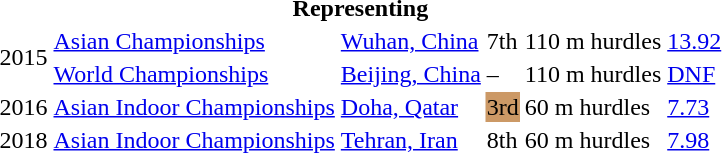<table>
<tr>
<th colspan="6">Representing </th>
</tr>
<tr>
<td rowspan=2>2015</td>
<td><a href='#'>Asian Championships</a></td>
<td><a href='#'>Wuhan, China</a></td>
<td>7th</td>
<td>110 m hurdles</td>
<td><a href='#'>13.92</a></td>
</tr>
<tr>
<td><a href='#'>World Championships</a></td>
<td><a href='#'>Beijing, China</a></td>
<td>–</td>
<td>110 m hurdles</td>
<td><a href='#'>DNF</a></td>
</tr>
<tr>
<td>2016</td>
<td><a href='#'>Asian Indoor Championships</a></td>
<td><a href='#'>Doha, Qatar</a></td>
<td bgcolor=cc9966>3rd</td>
<td>60 m hurdles</td>
<td><a href='#'>7.73</a></td>
</tr>
<tr>
<td>2018</td>
<td><a href='#'>Asian Indoor Championships</a></td>
<td><a href='#'>Tehran, Iran</a></td>
<td>8th</td>
<td>60 m hurdles</td>
<td><a href='#'>7.98</a></td>
</tr>
</table>
